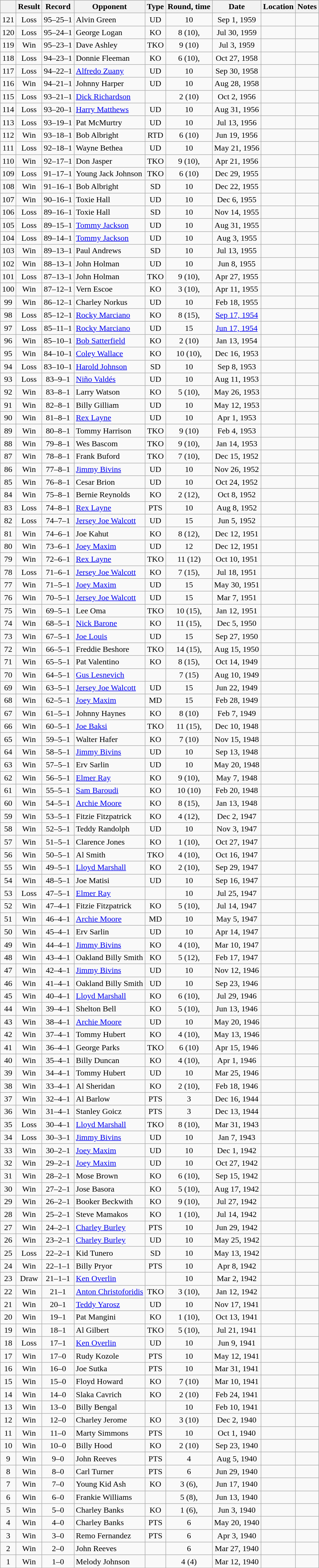<table class="wikitable" style="text-align:center">
<tr>
<th></th>
<th>Result</th>
<th>Record</th>
<th>Opponent</th>
<th>Type</th>
<th>Round, time</th>
<th>Date</th>
<th>Location</th>
<th>Notes</th>
</tr>
<tr>
<td>121</td>
<td>Loss</td>
<td>95–25–1</td>
<td style="text-align:left;">Alvin Green</td>
<td>UD</td>
<td>10</td>
<td>Sep 1, 1959</td>
<td style="text-align:left;"></td>
<td style="text-align:left;"></td>
</tr>
<tr>
<td>120</td>
<td>Loss</td>
<td>95–24–1</td>
<td style="text-align:left;">George Logan</td>
<td>KO</td>
<td>8 (10), </td>
<td>Jul 30, 1959</td>
<td style="text-align:left;"></td>
<td style="text-align:left;"></td>
</tr>
<tr>
<td>119</td>
<td>Win</td>
<td>95–23–1</td>
<td style="text-align:left;">Dave Ashley</td>
<td>TKO</td>
<td>9 (10)</td>
<td>Jul 3, 1959</td>
<td style="text-align:left;"></td>
<td style="text-align:left;"></td>
</tr>
<tr>
<td>118</td>
<td>Loss</td>
<td>94–23–1</td>
<td style="text-align:left;">Donnie Fleeman</td>
<td>KO</td>
<td>6 (10), </td>
<td>Oct 27, 1958</td>
<td style="text-align:left;"></td>
<td style="text-align:left;"></td>
</tr>
<tr>
<td>117</td>
<td>Loss</td>
<td>94–22–1</td>
<td style="text-align:left;"><a href='#'>Alfredo Zuany</a></td>
<td>UD</td>
<td>10</td>
<td>Sep 30, 1958</td>
<td style="text-align:left;"></td>
<td style="text-align:left;"></td>
</tr>
<tr>
<td>116</td>
<td>Win</td>
<td>94–21–1</td>
<td style="text-align:left;">Johnny Harper</td>
<td>UD</td>
<td>10</td>
<td>Aug 28, 1958</td>
<td style="text-align:left;"></td>
<td style="text-align:left;"></td>
</tr>
<tr>
<td>115</td>
<td>Loss</td>
<td>93–21–1</td>
<td style="text-align:left;"><a href='#'>Dick Richardson</a></td>
<td></td>
<td>2 (10)</td>
<td>Oct 2, 1956</td>
<td style="text-align:left;"></td>
<td style="text-align:left;"></td>
</tr>
<tr>
<td>114</td>
<td>Loss</td>
<td>93–20–1</td>
<td style="text-align:left;"><a href='#'>Harry Matthews</a></td>
<td>UD</td>
<td>10</td>
<td>Aug 31, 1956</td>
<td style="text-align:left;"></td>
<td style="text-align:left;"></td>
</tr>
<tr>
<td>113</td>
<td>Loss</td>
<td>93–19–1</td>
<td style="text-align:left;">Pat McMurtry</td>
<td>UD</td>
<td>10</td>
<td>Jul 13, 1956</td>
<td style="text-align:left;"></td>
<td style="text-align:left;"></td>
</tr>
<tr>
<td>112</td>
<td>Win</td>
<td>93–18–1</td>
<td style="text-align:left;">Bob Albright</td>
<td>RTD</td>
<td>6 (10)</td>
<td>Jun 19, 1956</td>
<td style="text-align:left;"></td>
<td style="text-align:left;"></td>
</tr>
<tr>
<td>111</td>
<td>Loss</td>
<td>92–18–1</td>
<td style="text-align:left;">Wayne Bethea</td>
<td>UD</td>
<td>10</td>
<td>May 21, 1956</td>
<td style="text-align:left;"></td>
<td style="text-align:left;"></td>
</tr>
<tr>
<td>110</td>
<td>Win</td>
<td>92–17–1</td>
<td style="text-align:left;">Don Jasper</td>
<td>TKO</td>
<td>9 (10), </td>
<td>Apr 21, 1956</td>
<td style="text-align:left;"></td>
<td style="text-align:left;"></td>
</tr>
<tr>
<td>109</td>
<td>Loss</td>
<td>91–17–1</td>
<td style="text-align:left;">Young Jack Johnson</td>
<td>TKO</td>
<td>6 (10)</td>
<td>Dec 29, 1955</td>
<td style="text-align:left;"></td>
<td style="text-align:left;"></td>
</tr>
<tr>
<td>108</td>
<td>Win</td>
<td>91–16–1</td>
<td style="text-align:left;">Bob Albright</td>
<td>SD</td>
<td>10</td>
<td>Dec 22, 1955</td>
<td style="text-align:left;"></td>
<td style="text-align:left;"></td>
</tr>
<tr>
<td>107</td>
<td>Win</td>
<td>90–16–1</td>
<td style="text-align:left;">Toxie Hall</td>
<td>UD</td>
<td>10</td>
<td>Dec 6, 1955</td>
<td style="text-align:left;"></td>
<td style="text-align:left;"></td>
</tr>
<tr>
<td>106</td>
<td>Loss</td>
<td>89–16–1</td>
<td style="text-align:left;">Toxie Hall</td>
<td>SD</td>
<td>10</td>
<td>Nov 14, 1955</td>
<td style="text-align:left;"></td>
<td style="text-align:left;"></td>
</tr>
<tr>
<td>105</td>
<td>Loss</td>
<td>89–15–1</td>
<td style="text-align:left;"><a href='#'>Tommy Jackson</a></td>
<td>UD</td>
<td>10</td>
<td>Aug 31, 1955</td>
<td style="text-align:left;"></td>
<td style="text-align:left;"></td>
</tr>
<tr>
<td>104</td>
<td>Loss</td>
<td>89–14–1</td>
<td style="text-align:left;"><a href='#'>Tommy Jackson</a></td>
<td>UD</td>
<td>10</td>
<td>Aug 3, 1955</td>
<td style="text-align:left;"></td>
<td style="text-align:left;"></td>
</tr>
<tr>
<td>103</td>
<td>Win</td>
<td>89–13–1</td>
<td style="text-align:left;">Paul Andrews</td>
<td>SD</td>
<td>10</td>
<td>Jul 13, 1955</td>
<td style="text-align:left;"></td>
<td style="text-align:left;"></td>
</tr>
<tr>
<td>102</td>
<td>Win</td>
<td>88–13–1</td>
<td style="text-align:left;">John Holman</td>
<td>UD</td>
<td>10</td>
<td>Jun 8, 1955</td>
<td style="text-align:left;"></td>
<td style="text-align:left;"></td>
</tr>
<tr>
<td>101</td>
<td>Loss</td>
<td>87–13–1</td>
<td style="text-align:left;">John Holman</td>
<td>TKO</td>
<td>9 (10), </td>
<td>Apr 27, 1955</td>
<td style="text-align:left;"></td>
<td style="text-align:left;"></td>
</tr>
<tr>
<td>100</td>
<td>Win</td>
<td>87–12–1</td>
<td style="text-align:left;">Vern Escoe</td>
<td>KO</td>
<td>3 (10), </td>
<td>Apr 11, 1955</td>
<td style="text-align:left;"></td>
<td style="text-align:left;"></td>
</tr>
<tr>
<td>99</td>
<td>Win</td>
<td>86–12–1</td>
<td style="text-align:left;">Charley Norkus</td>
<td>UD</td>
<td>10</td>
<td>Feb 18, 1955</td>
<td style="text-align:left;"></td>
<td style="text-align:left;"></td>
</tr>
<tr>
<td>98</td>
<td>Loss</td>
<td>85–12–1</td>
<td style="text-align:left;"><a href='#'>Rocky Marciano</a></td>
<td>KO</td>
<td>8 (15), </td>
<td><a href='#'>Sep 17, 1954</a></td>
<td style="text-align:left;"></td>
<td style="text-align:left;"></td>
</tr>
<tr>
<td>97</td>
<td>Loss</td>
<td>85–11–1</td>
<td style="text-align:left;"><a href='#'>Rocky Marciano</a></td>
<td>UD</td>
<td>15</td>
<td><a href='#'>Jun 17, 1954</a></td>
<td style="text-align:left;"></td>
<td style="text-align:left;"></td>
</tr>
<tr>
<td>96</td>
<td>Win</td>
<td>85–10–1</td>
<td style="text-align:left;"><a href='#'>Bob Satterfield</a></td>
<td>KO</td>
<td>2 (10)</td>
<td>Jan 13, 1954</td>
<td style="text-align:left;"></td>
<td style="text-align:left;"></td>
</tr>
<tr>
<td>95</td>
<td>Win</td>
<td>84–10–1</td>
<td style="text-align:left;"><a href='#'>Coley Wallace</a></td>
<td>KO</td>
<td>10 (10), </td>
<td>Dec 16, 1953</td>
<td style="text-align:left;"></td>
<td style="text-align:left;"></td>
</tr>
<tr>
<td>94</td>
<td>Loss</td>
<td>83–10–1</td>
<td style="text-align:left;"><a href='#'>Harold Johnson</a></td>
<td>SD</td>
<td>10</td>
<td>Sep 8, 1953</td>
<td style="text-align:left;"></td>
<td style="text-align:left;"></td>
</tr>
<tr>
<td>93</td>
<td>Loss</td>
<td>83–9–1</td>
<td style="text-align:left;"><a href='#'>Niño Valdés</a></td>
<td>UD</td>
<td>10</td>
<td>Aug 11, 1953</td>
<td style="text-align:left;"></td>
<td style="text-align:left;"></td>
</tr>
<tr>
<td>92</td>
<td>Win</td>
<td>83–8–1</td>
<td style="text-align:left;">Larry Watson</td>
<td>KO</td>
<td>5 (10), </td>
<td>May 26, 1953</td>
<td style="text-align:left;"></td>
<td style="text-align:left;"></td>
</tr>
<tr>
<td>91</td>
<td>Win</td>
<td>82–8–1</td>
<td style="text-align:left;">Billy Gilliam</td>
<td>UD</td>
<td>10</td>
<td>May 12, 1953</td>
<td style="text-align:left;"></td>
<td style="text-align:left;"></td>
</tr>
<tr>
<td>90</td>
<td>Win</td>
<td>81–8–1</td>
<td style="text-align:left;"><a href='#'>Rex Layne</a></td>
<td>UD</td>
<td>10</td>
<td>Apr 1, 1953</td>
<td style="text-align:left;"></td>
<td style="text-align:left;"></td>
</tr>
<tr>
<td>89</td>
<td>Win</td>
<td>80–8–1</td>
<td style="text-align:left;">Tommy Harrison</td>
<td>TKO</td>
<td>9 (10)</td>
<td>Feb 4, 1953</td>
<td style="text-align:left;"></td>
<td style="text-align:left;"></td>
</tr>
<tr>
<td>88</td>
<td>Win</td>
<td>79–8–1</td>
<td style="text-align:left;">Wes Bascom</td>
<td>TKO</td>
<td>9 (10), </td>
<td>Jan 14, 1953</td>
<td style="text-align:left;"></td>
<td style="text-align:left;"></td>
</tr>
<tr>
<td>87</td>
<td>Win</td>
<td>78–8–1</td>
<td style="text-align:left;">Frank Buford</td>
<td>TKO</td>
<td>7 (10), </td>
<td>Dec 15, 1952</td>
<td style="text-align:left;"></td>
<td style="text-align:left;"></td>
</tr>
<tr>
<td>86</td>
<td>Win</td>
<td>77–8–1</td>
<td style="text-align:left;"><a href='#'>Jimmy Bivins</a></td>
<td>UD</td>
<td>10</td>
<td>Nov 26, 1952</td>
<td style="text-align:left;"></td>
<td style="text-align:left;"></td>
</tr>
<tr>
<td>85</td>
<td>Win</td>
<td>76–8–1</td>
<td style="text-align:left;">Cesar Brion</td>
<td>UD</td>
<td>10</td>
<td>Oct 24, 1952</td>
<td style="text-align:left;"></td>
<td style="text-align:left;"></td>
</tr>
<tr>
<td>84</td>
<td>Win</td>
<td>75–8–1</td>
<td style="text-align:left;">Bernie Reynolds</td>
<td>KO</td>
<td>2 (12), </td>
<td>Oct 8, 1952</td>
<td style="text-align:left;"></td>
<td style="text-align:left;"></td>
</tr>
<tr>
<td>83</td>
<td>Loss</td>
<td>74–8–1</td>
<td style="text-align:left;"><a href='#'>Rex Layne</a></td>
<td>PTS</td>
<td>10</td>
<td>Aug 8, 1952</td>
<td style="text-align:left;"></td>
<td style="text-align:left;"></td>
</tr>
<tr>
<td>82</td>
<td>Loss</td>
<td>74–7–1</td>
<td style="text-align:left;"><a href='#'>Jersey Joe Walcott</a></td>
<td>UD</td>
<td>15</td>
<td>Jun 5, 1952</td>
<td style="text-align:left;"></td>
<td style="text-align:left;"></td>
</tr>
<tr>
<td>81</td>
<td>Win</td>
<td>74–6–1</td>
<td style="text-align:left;">Joe Kahut</td>
<td>KO</td>
<td>8 (12), </td>
<td>Dec 12, 1951</td>
<td style="text-align:left;"></td>
<td style="text-align:left;"></td>
</tr>
<tr>
<td>80</td>
<td>Win</td>
<td>73–6–1</td>
<td style="text-align:left;"><a href='#'>Joey Maxim</a></td>
<td>UD</td>
<td>12</td>
<td>Dec 12, 1951</td>
<td style="text-align:left;"></td>
<td style="text-align:left;"></td>
</tr>
<tr>
<td>79</td>
<td>Win</td>
<td>72–6–1</td>
<td style="text-align:left;"><a href='#'>Rex Layne</a></td>
<td>TKO</td>
<td>11 (12)</td>
<td>Oct 10, 1951</td>
<td style="text-align:left;"></td>
<td style="text-align:left;"></td>
</tr>
<tr>
<td>78</td>
<td>Loss</td>
<td>71–6–1</td>
<td style="text-align:left;"><a href='#'>Jersey Joe Walcott</a></td>
<td>KO</td>
<td>7 (15), </td>
<td>Jul 18, 1951</td>
<td style="text-align:left;"></td>
<td style="text-align:left;"></td>
</tr>
<tr>
<td>77</td>
<td>Win</td>
<td>71–5–1</td>
<td style="text-align:left;"><a href='#'>Joey Maxim</a></td>
<td>UD</td>
<td>15</td>
<td>May 30, 1951</td>
<td style="text-align:left;"></td>
<td style="text-align:left;"></td>
</tr>
<tr>
<td>76</td>
<td>Win</td>
<td>70–5–1</td>
<td style="text-align:left;"><a href='#'>Jersey Joe Walcott</a></td>
<td>UD</td>
<td>15</td>
<td>Mar 7, 1951</td>
<td style="text-align:left;"></td>
<td style="text-align:left;"></td>
</tr>
<tr>
<td>75</td>
<td>Win</td>
<td>69–5–1</td>
<td style="text-align:left;">Lee Oma</td>
<td>TKO</td>
<td>10 (15), </td>
<td>Jan 12, 1951</td>
<td style="text-align:left;"></td>
<td style="text-align:left;"></td>
</tr>
<tr>
<td>74</td>
<td>Win</td>
<td>68–5–1</td>
<td style="text-align:left;"><a href='#'>Nick Barone</a></td>
<td>KO</td>
<td>11 (15), </td>
<td>Dec 5, 1950</td>
<td style="text-align:left;"></td>
<td style="text-align:left;"></td>
</tr>
<tr>
<td>73</td>
<td>Win</td>
<td>67–5–1</td>
<td style="text-align:left;"><a href='#'>Joe Louis</a></td>
<td>UD</td>
<td>15</td>
<td>Sep 27, 1950</td>
<td style="text-align:left;"></td>
<td style="text-align:left;"></td>
</tr>
<tr>
<td>72</td>
<td>Win</td>
<td>66–5–1</td>
<td style="text-align:left;">Freddie Beshore</td>
<td>TKO</td>
<td>14 (15), </td>
<td>Aug 15, 1950</td>
<td style="text-align:left;"></td>
<td style="text-align:left;"></td>
</tr>
<tr>
<td>71</td>
<td>Win</td>
<td>65–5–1</td>
<td style="text-align:left;">Pat Valentino</td>
<td>KO</td>
<td>8 (15), </td>
<td>Oct 14, 1949</td>
<td style="text-align:left;"></td>
<td style="text-align:left;"></td>
</tr>
<tr>
<td>70</td>
<td>Win</td>
<td>64–5–1</td>
<td style="text-align:left;"><a href='#'>Gus Lesnevich</a></td>
<td></td>
<td>7 (15)</td>
<td>Aug 10, 1949</td>
<td style="text-align:left;"></td>
<td style="text-align:left;"></td>
</tr>
<tr>
<td>69</td>
<td>Win</td>
<td>63–5–1</td>
<td style="text-align:left;"><a href='#'>Jersey Joe Walcott</a></td>
<td>UD</td>
<td>15</td>
<td>Jun 22, 1949</td>
<td style="text-align:left;"></td>
<td style="text-align:left;"></td>
</tr>
<tr>
<td>68</td>
<td>Win</td>
<td>62–5–1</td>
<td style="text-align:left;"><a href='#'>Joey Maxim</a></td>
<td>MD</td>
<td>15</td>
<td>Feb 28, 1949</td>
<td style="text-align:left;"></td>
<td style="text-align:left;"></td>
</tr>
<tr>
<td>67</td>
<td>Win</td>
<td>61–5–1</td>
<td style="text-align:left;">Johnny Haynes</td>
<td>KO</td>
<td>8 (10)</td>
<td>Feb 7, 1949</td>
<td style="text-align:left;"></td>
<td style="text-align:left;"></td>
</tr>
<tr>
<td>66</td>
<td>Win</td>
<td>60–5–1</td>
<td style="text-align:left;"><a href='#'>Joe Baksi</a></td>
<td>TKO</td>
<td>11 (15), </td>
<td>Dec 10, 1948</td>
<td style="text-align:left;"></td>
<td style="text-align:left;"></td>
</tr>
<tr>
<td>65</td>
<td>Win</td>
<td>59–5–1</td>
<td style="text-align:left;">Walter Hafer</td>
<td>KO</td>
<td>7 (10)</td>
<td>Nov 15, 1948</td>
<td style="text-align:left;"></td>
<td style="text-align:left;"></td>
</tr>
<tr>
<td>64</td>
<td>Win</td>
<td>58–5–1</td>
<td style="text-align:left;"><a href='#'>Jimmy Bivins</a></td>
<td>UD</td>
<td>10</td>
<td>Sep 13, 1948</td>
<td style="text-align:left;"></td>
<td style="text-align:left;"></td>
</tr>
<tr>
<td>63</td>
<td>Win</td>
<td>57–5–1</td>
<td style="text-align:left;">Erv Sarlin</td>
<td>UD</td>
<td>10</td>
<td>May 20, 1948</td>
<td style="text-align:left;"></td>
<td style="text-align:left;"></td>
</tr>
<tr>
<td>62</td>
<td>Win</td>
<td>56–5–1</td>
<td style="text-align:left;"><a href='#'>Elmer Ray</a></td>
<td>KO</td>
<td>9 (10), </td>
<td>May 7, 1948</td>
<td style="text-align:left;"></td>
<td style="text-align:left;"></td>
</tr>
<tr>
<td>61</td>
<td>Win</td>
<td>55–5–1</td>
<td style="text-align:left;"><a href='#'>Sam Baroudi</a></td>
<td>KO</td>
<td>10 (10)</td>
<td>Feb 20, 1948</td>
<td style="text-align:left;"></td>
<td style="text-align:left;"></td>
</tr>
<tr>
<td>60</td>
<td>Win</td>
<td>54–5–1</td>
<td style="text-align:left;"><a href='#'>Archie Moore</a></td>
<td>KO</td>
<td>8 (15), </td>
<td>Jan 13, 1948</td>
<td style="text-align:left;"></td>
<td style="text-align:left;"></td>
</tr>
<tr>
<td>59</td>
<td>Win</td>
<td>53–5–1</td>
<td style="text-align:left;">Fitzie Fitzpatrick</td>
<td>KO</td>
<td>4 (12), </td>
<td>Dec 2, 1947</td>
<td style="text-align:left;"></td>
<td style="text-align:left;"></td>
</tr>
<tr>
<td>58</td>
<td>Win</td>
<td>52–5–1</td>
<td style="text-align:left;">Teddy Randolph</td>
<td>UD</td>
<td>10</td>
<td>Nov 3, 1947</td>
<td style="text-align:left;"></td>
<td style="text-align:left;"></td>
</tr>
<tr>
<td>57</td>
<td>Win</td>
<td>51–5–1</td>
<td style="text-align:left;">Clarence Jones</td>
<td>KO</td>
<td>1 (10), </td>
<td>Oct 27, 1947</td>
<td style="text-align:left;"></td>
<td style="text-align:left;"></td>
</tr>
<tr>
<td>56</td>
<td>Win</td>
<td>50–5–1</td>
<td style="text-align:left;">Al Smith</td>
<td>TKO</td>
<td>4 (10), </td>
<td>Oct 16, 1947</td>
<td style="text-align:left;"></td>
<td style="text-align:left;"></td>
</tr>
<tr>
<td>55</td>
<td>Win</td>
<td>49–5–1</td>
<td style="text-align:left;"><a href='#'>Lloyd Marshall</a></td>
<td>KO</td>
<td>2 (10), </td>
<td>Sep 29, 1947</td>
<td style="text-align:left;"></td>
<td style="text-align:left;"></td>
</tr>
<tr>
<td>54</td>
<td>Win</td>
<td>48–5–1</td>
<td style="text-align:left;">Joe Matisi</td>
<td>UD</td>
<td>10</td>
<td>Sep 16, 1947</td>
<td style="text-align:left;"></td>
<td style="text-align:left;"></td>
</tr>
<tr>
<td>53</td>
<td>Loss</td>
<td>47–5–1</td>
<td style="text-align:left;"><a href='#'>Elmer Ray</a></td>
<td></td>
<td>10</td>
<td>Jul 25, 1947</td>
<td style="text-align:left;"></td>
<td style="text-align:left;"></td>
</tr>
<tr>
<td>52</td>
<td>Win</td>
<td>47–4–1</td>
<td style="text-align:left;">Fitzie Fitzpatrick</td>
<td>KO</td>
<td>5 (10), </td>
<td>Jul 14, 1947</td>
<td style="text-align:left;"></td>
<td style="text-align:left;"></td>
</tr>
<tr>
<td>51</td>
<td>Win</td>
<td>46–4–1</td>
<td style="text-align:left;"><a href='#'>Archie Moore</a></td>
<td>MD</td>
<td>10</td>
<td>May 5, 1947</td>
<td style="text-align:left;"></td>
<td style="text-align:left;"></td>
</tr>
<tr>
<td>50</td>
<td>Win</td>
<td>45–4–1</td>
<td style="text-align:left;">Erv Sarlin</td>
<td>UD</td>
<td>10</td>
<td>Apr 14, 1947</td>
<td style="text-align:left;"></td>
<td style="text-align:left;"></td>
</tr>
<tr>
<td>49</td>
<td>Win</td>
<td>44–4–1</td>
<td style="text-align:left;"><a href='#'>Jimmy Bivins</a></td>
<td>KO</td>
<td>4 (10), </td>
<td>Mar 10, 1947</td>
<td style="text-align:left;"></td>
<td style="text-align:left;"></td>
</tr>
<tr>
<td>48</td>
<td>Win</td>
<td>43–4–1</td>
<td style="text-align:left;">Oakland Billy Smith</td>
<td>KO</td>
<td>5 (12), </td>
<td>Feb 17, 1947</td>
<td style="text-align:left;"></td>
<td style="text-align:left;"></td>
</tr>
<tr>
<td>47</td>
<td>Win</td>
<td>42–4–1</td>
<td style="text-align:left;"><a href='#'>Jimmy Bivins</a></td>
<td>UD</td>
<td>10</td>
<td>Nov 12, 1946</td>
<td style="text-align:left;"></td>
<td style="text-align:left;"></td>
</tr>
<tr>
<td>46</td>
<td>Win</td>
<td>41–4–1</td>
<td style="text-align:left;">Oakland Billy Smith</td>
<td>UD</td>
<td>10</td>
<td>Sep 23, 1946</td>
<td style="text-align:left;"></td>
<td style="text-align:left;"></td>
</tr>
<tr>
<td>45</td>
<td>Win</td>
<td>40–4–1</td>
<td style="text-align:left;"><a href='#'>Lloyd Marshall</a></td>
<td>KO</td>
<td>6 (10), </td>
<td>Jul 29, 1946</td>
<td style="text-align:left;"></td>
<td style="text-align:left;"></td>
</tr>
<tr>
<td>44</td>
<td>Win</td>
<td>39–4–1</td>
<td style="text-align:left;">Shelton Bell</td>
<td>KO</td>
<td>5 (10), </td>
<td>Jun 13, 1946</td>
<td style="text-align:left;"></td>
<td style="text-align:left;"></td>
</tr>
<tr>
<td>43</td>
<td>Win</td>
<td>38–4–1</td>
<td style="text-align:left;"><a href='#'>Archie Moore</a></td>
<td>UD</td>
<td>10</td>
<td>May 20, 1946</td>
<td style="text-align:left;"></td>
<td style="text-align:left;"></td>
</tr>
<tr>
<td>42</td>
<td>Win</td>
<td>37–4–1</td>
<td style="text-align:left;">Tommy Hubert</td>
<td>KO</td>
<td>4 (10), </td>
<td>May 13, 1946</td>
<td style="text-align:left;"></td>
<td style="text-align:left;"></td>
</tr>
<tr>
<td>41</td>
<td>Win</td>
<td>36–4–1</td>
<td style="text-align:left;">George Parks</td>
<td>TKO</td>
<td>6 (10)</td>
<td>Apr 15, 1946</td>
<td style="text-align:left;"></td>
<td style="text-align:left;"></td>
</tr>
<tr>
<td>40</td>
<td>Win</td>
<td>35–4–1</td>
<td style="text-align:left;">Billy Duncan</td>
<td>KO</td>
<td>4 (10), </td>
<td>Apr 1, 1946</td>
<td style="text-align:left;"></td>
<td style="text-align:left;"></td>
</tr>
<tr>
<td>39</td>
<td>Win</td>
<td>34–4–1</td>
<td style="text-align:left;">Tommy Hubert</td>
<td>UD</td>
<td>10</td>
<td>Mar 25, 1946</td>
<td style="text-align:left;"></td>
<td style="text-align:left;"></td>
</tr>
<tr>
<td>38</td>
<td>Win</td>
<td>33–4–1</td>
<td style="text-align:left;">Al Sheridan</td>
<td>KO</td>
<td>2 (10), </td>
<td>Feb 18, 1946</td>
<td style="text-align:left;"></td>
<td style="text-align:left;"></td>
</tr>
<tr>
<td>37</td>
<td>Win</td>
<td>32–4–1</td>
<td style="text-align:left;">Al Barlow</td>
<td>PTS</td>
<td>3</td>
<td>Dec 16, 1944</td>
<td style="text-align:left;"></td>
<td style="text-align:left;"></td>
</tr>
<tr>
<td>36</td>
<td>Win</td>
<td>31–4–1</td>
<td style="text-align:left;">Stanley Goicz</td>
<td>PTS</td>
<td>3</td>
<td>Dec 13, 1944</td>
<td style="text-align:left;"></td>
<td style="text-align:left;"></td>
</tr>
<tr>
<td>35</td>
<td>Loss</td>
<td>30–4–1</td>
<td style="text-align:left;"><a href='#'>Lloyd Marshall</a></td>
<td>TKO</td>
<td>8 (10), </td>
<td>Mar 31, 1943</td>
<td style="text-align:left;"></td>
<td style="text-align:left;"></td>
</tr>
<tr>
<td>34</td>
<td>Loss</td>
<td>30–3–1</td>
<td style="text-align:left;"><a href='#'>Jimmy Bivins</a></td>
<td>UD</td>
<td>10</td>
<td>Jan 7, 1943</td>
<td style="text-align:left;"></td>
<td style="text-align:left;"></td>
</tr>
<tr>
<td>33</td>
<td>Win</td>
<td>30–2–1</td>
<td style="text-align:left;"><a href='#'>Joey Maxim</a></td>
<td>UD</td>
<td>10</td>
<td>Dec 1, 1942</td>
<td style="text-align:left;"></td>
<td style="text-align:left;"></td>
</tr>
<tr>
<td>32</td>
<td>Win</td>
<td>29–2–1</td>
<td style="text-align:left;"><a href='#'>Joey Maxim</a></td>
<td>UD</td>
<td>10</td>
<td>Oct 27, 1942</td>
<td style="text-align:left;"></td>
<td style="text-align:left;"></td>
</tr>
<tr>
<td>31</td>
<td>Win</td>
<td>28–2–1</td>
<td style="text-align:left;">Mose Brown</td>
<td>KO</td>
<td>6 (10), </td>
<td>Sep 15, 1942</td>
<td style="text-align:left;"></td>
<td style="text-align:left;"></td>
</tr>
<tr>
<td>30</td>
<td>Win</td>
<td>27–2–1</td>
<td style="text-align:left;">Jose Basora</td>
<td>KO</td>
<td>5 (10), </td>
<td>Aug 17, 1942</td>
<td style="text-align:left;"></td>
<td style="text-align:left;"></td>
</tr>
<tr>
<td>29</td>
<td>Win</td>
<td>26–2–1</td>
<td style="text-align:left;">Booker Beckwith</td>
<td>KO</td>
<td>9 (10), </td>
<td>Jul 27, 1942</td>
<td style="text-align:left;"></td>
<td style="text-align:left;"></td>
</tr>
<tr>
<td>28</td>
<td>Win</td>
<td>25–2–1</td>
<td style="text-align:left;">Steve Mamakos</td>
<td>KO</td>
<td>1 (10), </td>
<td>Jul 14, 1942</td>
<td style="text-align:left;"></td>
<td style="text-align:left;"></td>
</tr>
<tr>
<td>27</td>
<td>Win</td>
<td>24–2–1</td>
<td style="text-align:left;"><a href='#'>Charley Burley</a></td>
<td>PTS</td>
<td>10</td>
<td>Jun 29, 1942</td>
<td style="text-align:left;"></td>
<td style="text-align:left;"></td>
</tr>
<tr>
<td>26</td>
<td>Win</td>
<td>23–2–1</td>
<td style="text-align:left;"><a href='#'>Charley Burley</a></td>
<td>UD</td>
<td>10</td>
<td>May 25, 1942</td>
<td style="text-align:left;"></td>
<td style="text-align:left;"></td>
</tr>
<tr>
<td>25</td>
<td>Loss</td>
<td>22–2–1</td>
<td style="text-align:left;">Kid Tunero</td>
<td>SD</td>
<td>10</td>
<td>May 13, 1942</td>
<td style="text-align:left;"></td>
<td style="text-align:left;"></td>
</tr>
<tr>
<td>24</td>
<td>Win</td>
<td>22–1–1</td>
<td style="text-align:left;">Billy Pryor</td>
<td>PTS</td>
<td>10</td>
<td>Apr 8, 1942</td>
<td style="text-align:left;"></td>
<td style="text-align:left;"></td>
</tr>
<tr>
<td>23</td>
<td>Draw</td>
<td>21–1–1</td>
<td style="text-align:left;"><a href='#'>Ken Overlin</a></td>
<td></td>
<td>10</td>
<td>Mar 2, 1942</td>
<td style="text-align:left;"></td>
<td style="text-align:left;"></td>
</tr>
<tr>
<td>22</td>
<td>Win</td>
<td>21–1</td>
<td style="text-align:left;"><a href='#'>Anton Christoforidis</a></td>
<td>TKO</td>
<td>3 (10), </td>
<td>Jan 12, 1942</td>
<td style="text-align:left;"></td>
<td style="text-align:left;"></td>
</tr>
<tr>
<td>21</td>
<td>Win</td>
<td>20–1</td>
<td style="text-align:left;"><a href='#'>Teddy Yarosz</a></td>
<td>UD</td>
<td>10</td>
<td>Nov 17, 1941</td>
<td style="text-align:left;"></td>
<td style="text-align:left;"></td>
</tr>
<tr>
<td>20</td>
<td>Win</td>
<td>19–1</td>
<td style="text-align:left;">Pat Mangini</td>
<td>KO</td>
<td>1 (10), </td>
<td>Oct 13, 1941</td>
<td style="text-align:left;"></td>
<td style="text-align:left;"></td>
</tr>
<tr>
<td>19</td>
<td>Win</td>
<td>18–1</td>
<td style="text-align:left;">Al Gilbert</td>
<td>TKO</td>
<td>5 (10), </td>
<td>Jul 21, 1941</td>
<td style="text-align:left;"></td>
<td style="text-align:left;"></td>
</tr>
<tr>
<td>18</td>
<td>Loss</td>
<td>17–1</td>
<td style="text-align:left;"><a href='#'>Ken Overlin</a></td>
<td>UD</td>
<td>10</td>
<td>Jun 9, 1941</td>
<td style="text-align:left;"></td>
<td style="text-align:left;"></td>
</tr>
<tr>
<td>17</td>
<td>Win</td>
<td>17–0</td>
<td style="text-align:left;">Rudy Kozole</td>
<td>PTS</td>
<td>10</td>
<td>May 12, 1941</td>
<td style="text-align:left;"></td>
<td style="text-align:left;"></td>
</tr>
<tr>
<td>16</td>
<td>Win</td>
<td>16–0</td>
<td style="text-align:left;">Joe Sutka</td>
<td>PTS</td>
<td>10</td>
<td>Mar 31, 1941</td>
<td style="text-align:left;"></td>
<td style="text-align:left;"></td>
</tr>
<tr>
<td>15</td>
<td>Win</td>
<td>15–0</td>
<td style="text-align:left;">Floyd Howard</td>
<td>KO</td>
<td>7 (10)</td>
<td>Mar 10, 1941</td>
<td style="text-align:left;"></td>
<td style="text-align:left;"></td>
</tr>
<tr>
<td>14</td>
<td>Win</td>
<td>14–0</td>
<td style="text-align:left;">Slaka Cavrich</td>
<td>KO</td>
<td>2 (10)</td>
<td>Feb 24, 1941</td>
<td style="text-align:left;"></td>
<td style="text-align:left;"></td>
</tr>
<tr>
<td>13</td>
<td>Win</td>
<td>13–0</td>
<td style="text-align:left;">Billy Bengal</td>
<td></td>
<td>10</td>
<td>Feb 10, 1941</td>
<td style="text-align:left;"></td>
<td style="text-align:left;"></td>
</tr>
<tr>
<td>12</td>
<td>Win</td>
<td>12–0</td>
<td style="text-align:left;">Charley Jerome</td>
<td>KO</td>
<td>3 (10)</td>
<td>Dec 2, 1940</td>
<td style="text-align:left;"></td>
<td style="text-align:left;"></td>
</tr>
<tr>
<td>11</td>
<td>Win</td>
<td>11–0</td>
<td style="text-align:left;">Marty Simmons</td>
<td>PTS</td>
<td>10</td>
<td>Oct 1, 1940</td>
<td style="text-align:left;"></td>
<td style="text-align:left;"></td>
</tr>
<tr>
<td>10</td>
<td>Win</td>
<td>10–0</td>
<td style="text-align:left;">Billy Hood</td>
<td>KO</td>
<td>2 (10)</td>
<td>Sep 23, 1940</td>
<td style="text-align:left;"></td>
<td></td>
</tr>
<tr>
<td>9</td>
<td>Win</td>
<td>9–0</td>
<td style="text-align:left;">John Reeves</td>
<td>PTS</td>
<td>4</td>
<td>Aug 5, 1940</td>
<td style="text-align:left;"></td>
<td></td>
</tr>
<tr>
<td>8</td>
<td>Win</td>
<td>8–0</td>
<td style="text-align:left;">Carl Turner</td>
<td>PTS</td>
<td>6</td>
<td>Jun 29, 1940</td>
<td style="text-align:left;"></td>
<td></td>
</tr>
<tr>
<td>7</td>
<td>Win</td>
<td>7–0</td>
<td style="text-align:left;">Young Kid Ash</td>
<td>KO</td>
<td>3 (6), </td>
<td>Jun 17, 1940</td>
<td style="text-align:left;"></td>
<td></td>
</tr>
<tr>
<td>6</td>
<td>Win</td>
<td>6–0</td>
<td style="text-align:left;">Frankie Williams</td>
<td></td>
<td>5 (8), </td>
<td>Jun 13, 1940</td>
<td style="text-align:left;"></td>
<td style="text-align:left;"></td>
</tr>
<tr>
<td>5</td>
<td>Win</td>
<td>5–0</td>
<td style="text-align:left;">Charley Banks</td>
<td>KO</td>
<td>1 (6), </td>
<td>Jun 3, 1940</td>
<td style="text-align:left;"></td>
<td style="text-align:left;"></td>
</tr>
<tr>
<td>4</td>
<td>Win</td>
<td>4–0</td>
<td style="text-align:left;">Charley Banks</td>
<td>PTS</td>
<td>6</td>
<td>May 20, 1940</td>
<td style="text-align:left;"></td>
<td style="text-align:left;"></td>
</tr>
<tr>
<td>3</td>
<td>Win</td>
<td>3–0</td>
<td style="text-align:left;">Remo Fernandez</td>
<td>PTS</td>
<td>6</td>
<td>Apr 3, 1940</td>
<td style="text-align:left;"></td>
<td></td>
</tr>
<tr>
<td>2</td>
<td>Win</td>
<td>2–0</td>
<td style="text-align:left;">John Reeves</td>
<td></td>
<td>6</td>
<td>Mar 27, 1940</td>
<td style="text-align:left;"></td>
<td></td>
</tr>
<tr>
<td>1</td>
<td>Win</td>
<td>1–0</td>
<td style="text-align:left;">Melody Johnson</td>
<td></td>
<td>4 (4)</td>
<td>Mar 12, 1940</td>
<td style="text-align:left;"></td>
<td style="text-align:left;"></td>
</tr>
</table>
